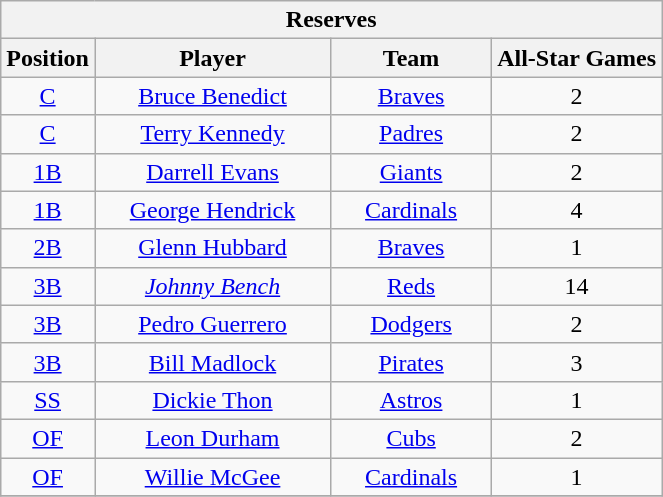<table class="wikitable" style="font-size: 100%; text-align:center;">
<tr>
<th colspan="4">Reserves</th>
</tr>
<tr>
<th>Position</th>
<th width="150">Player</th>
<th width="100">Team</th>
<th>All-Star Games</th>
</tr>
<tr>
<td><a href='#'>C</a></td>
<td><a href='#'>Bruce Benedict</a></td>
<td><a href='#'>Braves</a></td>
<td>2</td>
</tr>
<tr>
<td><a href='#'>C</a></td>
<td><a href='#'>Terry Kennedy</a></td>
<td><a href='#'>Padres</a></td>
<td>2</td>
</tr>
<tr>
<td><a href='#'>1B</a></td>
<td><a href='#'>Darrell Evans</a></td>
<td><a href='#'>Giants</a></td>
<td>2</td>
</tr>
<tr>
<td><a href='#'>1B</a></td>
<td><a href='#'>George Hendrick</a></td>
<td><a href='#'>Cardinals</a></td>
<td>4</td>
</tr>
<tr>
<td><a href='#'>2B</a></td>
<td><a href='#'>Glenn Hubbard</a></td>
<td><a href='#'>Braves</a></td>
<td>1</td>
</tr>
<tr>
<td><a href='#'>3B</a></td>
<td><em><a href='#'>Johnny Bench</a></em></td>
<td><a href='#'>Reds</a></td>
<td>14</td>
</tr>
<tr>
<td><a href='#'>3B</a></td>
<td><a href='#'>Pedro Guerrero</a></td>
<td><a href='#'>Dodgers</a></td>
<td>2</td>
</tr>
<tr>
<td><a href='#'>3B</a></td>
<td><a href='#'>Bill Madlock</a></td>
<td><a href='#'>Pirates</a></td>
<td>3</td>
</tr>
<tr>
<td><a href='#'>SS</a></td>
<td><a href='#'>Dickie Thon</a></td>
<td><a href='#'>Astros</a></td>
<td>1</td>
</tr>
<tr>
<td><a href='#'>OF</a></td>
<td><a href='#'>Leon Durham</a></td>
<td><a href='#'>Cubs</a></td>
<td>2</td>
</tr>
<tr>
<td><a href='#'>OF</a></td>
<td><a href='#'>Willie McGee</a></td>
<td><a href='#'>Cardinals</a></td>
<td>1</td>
</tr>
<tr>
</tr>
</table>
